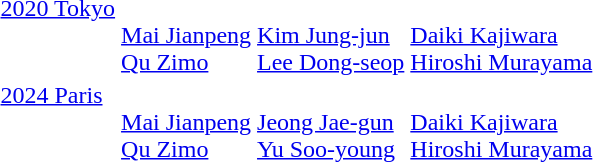<table>
<tr valign="top">
<td><a href='#'>2020 Tokyo</a><br></td>
<td><br><a href='#'>Mai Jianpeng</a><br><a href='#'>Qu Zimo</a></td>
<td><br><a href='#'>Kim Jung-jun</a><br><a href='#'>Lee Dong-seop</a></td>
<td><br><a href='#'>Daiki Kajiwara</a><br><a href='#'>Hiroshi Murayama</a></td>
</tr>
<tr valign="top">
<td><a href='#'>2024 Paris</a><br></td>
<td><br><a href='#'>Mai Jianpeng</a><br><a href='#'>Qu Zimo</a></td>
<td><br><a href='#'>Jeong Jae-gun</a><br><a href='#'>Yu Soo-young</a></td>
<td><br><a href='#'>Daiki Kajiwara</a><br><a href='#'>Hiroshi Murayama</a></td>
</tr>
</table>
